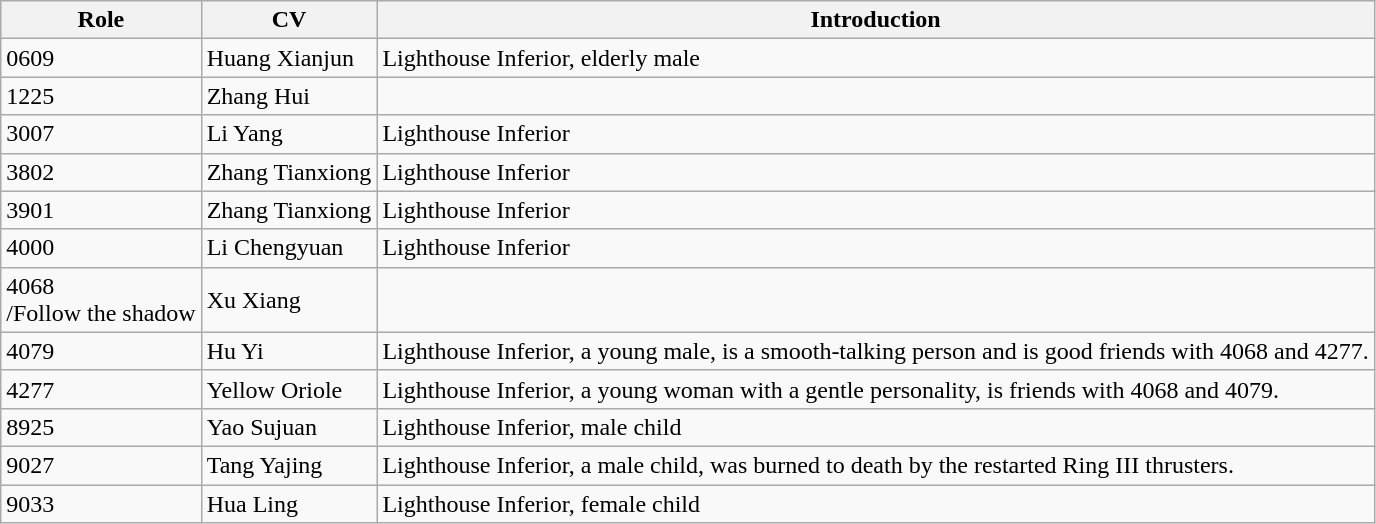<table class="wikitable mw-collapsible">
<tr>
<th>Role</th>
<th>CV</th>
<th>Introduction</th>
</tr>
<tr>
<td>0609</td>
<td>Huang Xianjun</td>
<td>Lighthouse Inferior, elderly male</td>
</tr>
<tr>
<td>1225</td>
<td>Zhang Hui</td>
<td><br></td>
</tr>
<tr>
<td>3007</td>
<td>Li Yang</td>
<td>Lighthouse Inferior</td>
</tr>
<tr>
<td>3802</td>
<td>Zhang Tianxiong</td>
<td>Lighthouse Inferior</td>
</tr>
<tr>
<td>3901</td>
<td>Zhang Tianxiong</td>
<td>Lighthouse Inferior</td>
</tr>
<tr>
<td>4000</td>
<td>Li Chengyuan</td>
<td>Lighthouse Inferior</td>
</tr>
<tr>
<td>4068<br>/Follow the shadow</td>
<td>Xu Xiang</td>
<td><br></td>
</tr>
<tr>
<td>4079</td>
<td>Hu Yi</td>
<td>Lighthouse Inferior, a young male, is a smooth-talking person and is good friends with 4068 and 4277.</td>
</tr>
<tr>
<td>4277</td>
<td>Yellow Oriole</td>
<td>Lighthouse Inferior, a young woman with a gentle personality, is friends with 4068 and 4079.</td>
</tr>
<tr>
<td>8925</td>
<td>Yao Sujuan</td>
<td>Lighthouse Inferior, male child</td>
</tr>
<tr>
<td>9027</td>
<td>Tang Yajing</td>
<td>Lighthouse Inferior, a male child, was burned to death by the restarted Ring III thrusters.</td>
</tr>
<tr>
<td>9033</td>
<td>Hua Ling</td>
<td>Lighthouse Inferior, female child</td>
</tr>
</table>
